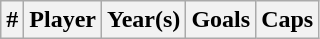<table class="wikitable sortable">
<tr>
<th width =>#</th>
<th width =>Player</th>
<th width =>Year(s)</th>
<th width =>Goals</th>
<th width =>Caps<br></th>
</tr>
</table>
